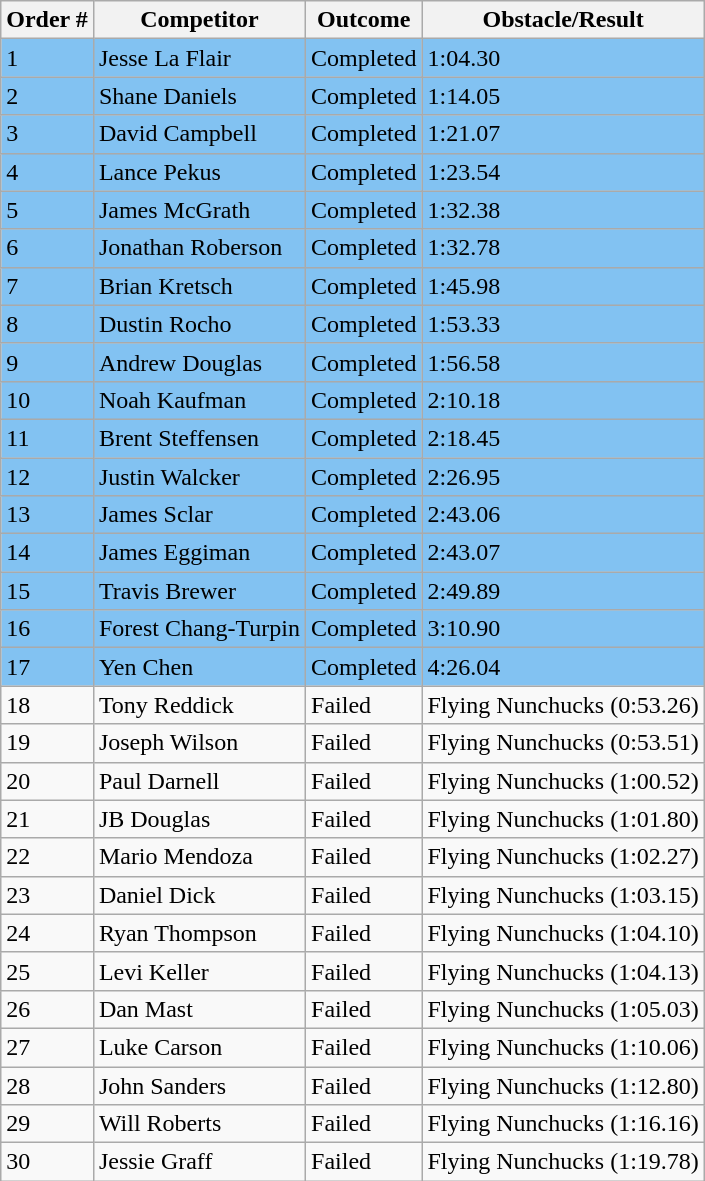<table class="wikitable sortable">
<tr>
<th>Order #</th>
<th>Competitor</th>
<th>Outcome</th>
<th>Obstacle/Result</th>
</tr>
<tr style="background-color:#82c2f2">
<td>1</td>
<td>Jesse La Flair</td>
<td>Completed</td>
<td>1:04.30</td>
</tr>
<tr style="background-color:#82c2f2">
<td>2</td>
<td>Shane Daniels</td>
<td>Completed</td>
<td>1:14.05</td>
</tr>
<tr style="background-color:#82c2f2">
<td>3</td>
<td>David Campbell</td>
<td>Completed</td>
<td>1:21.07</td>
</tr>
<tr style="background-color:#82c2f2">
<td>4</td>
<td>Lance Pekus</td>
<td>Completed</td>
<td>1:23.54</td>
</tr>
<tr style="background-color:#82c2f2">
<td>5</td>
<td>James McGrath</td>
<td>Completed</td>
<td>1:32.38</td>
</tr>
<tr style="background-color:#82c2f2">
<td>6</td>
<td>Jonathan Roberson</td>
<td>Completed</td>
<td>1:32.78</td>
</tr>
<tr style="background-color:#82c2f2">
<td>7</td>
<td>Brian Kretsch</td>
<td>Completed</td>
<td>1:45.98</td>
</tr>
<tr style="background-color:#82c2f2">
<td>8</td>
<td>Dustin Rocho</td>
<td>Completed</td>
<td>1:53.33</td>
</tr>
<tr style="background-color:#82c2f2">
<td>9</td>
<td>Andrew Douglas</td>
<td>Completed</td>
<td>1:56.58</td>
</tr>
<tr style="background-color:#82c2f2">
<td>10</td>
<td>Noah Kaufman</td>
<td>Completed</td>
<td>2:10.18</td>
</tr>
<tr style="background-color:#82c2f2">
<td>11</td>
<td>Brent Steffensen</td>
<td>Completed</td>
<td>2:18.45</td>
</tr>
<tr style="background-color:#82c2f2">
<td>12</td>
<td>Justin Walcker</td>
<td>Completed</td>
<td>2:26.95</td>
</tr>
<tr style="background-color:#82c2f2">
<td>13</td>
<td>James Sclar</td>
<td>Completed</td>
<td>2:43.06</td>
</tr>
<tr style="background-color:#82c2f2">
<td>14</td>
<td>James Eggiman</td>
<td>Completed</td>
<td>2:43.07</td>
</tr>
<tr style="background-color:#82c2f2">
<td>15</td>
<td>Travis Brewer</td>
<td>Completed</td>
<td>2:49.89</td>
</tr>
<tr style="background-color:#82c2f2">
<td>16</td>
<td>Forest Chang-Turpin</td>
<td>Completed</td>
<td>3:10.90</td>
</tr>
<tr style="background-color:#82c2f2">
<td>17</td>
<td>Yen Chen</td>
<td>Completed</td>
<td>4:26.04</td>
</tr>
<tr>
<td>18</td>
<td>Tony Reddick</td>
<td>Failed</td>
<td>Flying Nunchucks (0:53.26)</td>
</tr>
<tr>
<td>19</td>
<td>Joseph Wilson</td>
<td>Failed</td>
<td>Flying Nunchucks (0:53.51)</td>
</tr>
<tr>
<td>20</td>
<td>Paul Darnell</td>
<td>Failed</td>
<td>Flying Nunchucks (1:00.52)</td>
</tr>
<tr>
<td>21</td>
<td>JB Douglas</td>
<td>Failed</td>
<td>Flying Nunchucks (1:01.80)</td>
</tr>
<tr>
<td>22</td>
<td>Mario Mendoza</td>
<td>Failed</td>
<td>Flying Nunchucks (1:02.27)</td>
</tr>
<tr>
<td>23</td>
<td>Daniel Dick</td>
<td>Failed</td>
<td>Flying Nunchucks (1:03.15)</td>
</tr>
<tr>
<td>24</td>
<td>Ryan Thompson</td>
<td>Failed</td>
<td>Flying Nunchucks (1:04.10)</td>
</tr>
<tr>
<td>25</td>
<td>Levi Keller</td>
<td>Failed</td>
<td>Flying Nunchucks (1:04.13)</td>
</tr>
<tr>
<td>26</td>
<td>Dan Mast</td>
<td>Failed</td>
<td>Flying Nunchucks (1:05.03)</td>
</tr>
<tr>
<td>27</td>
<td>Luke Carson</td>
<td>Failed</td>
<td>Flying Nunchucks (1:10.06)</td>
</tr>
<tr>
<td>28</td>
<td>John Sanders</td>
<td>Failed</td>
<td>Flying Nunchucks (1:12.80)</td>
</tr>
<tr>
<td>29</td>
<td>Will Roberts</td>
<td>Failed</td>
<td>Flying Nunchucks (1:16.16)</td>
</tr>
<tr>
<td>30</td>
<td>Jessie Graff</td>
<td>Failed</td>
<td>Flying Nunchucks (1:19.78)</td>
</tr>
</table>
